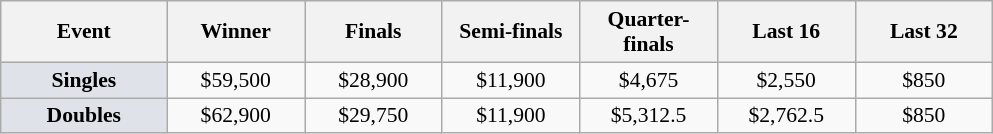<table class="wikitable" style="font-size:90%; text-align:center">
<tr>
<th width="104">Event</th>
<th width="85">Winner</th>
<th width="85">Finals</th>
<th width="85">Semi-finals</th>
<th width="85">Quarter-finals</th>
<th width="85">Last 16</th>
<th width="85">Last 32</th>
</tr>
<tr>
<td bgcolor="#dfe2e9"><strong>Singles</strong></td>
<td>$59,500</td>
<td>$28,900</td>
<td>$11,900</td>
<td>$4,675</td>
<td>$2,550</td>
<td>$850</td>
</tr>
<tr>
<td bgcolor="#dfe2e9"><strong>Doubles</strong></td>
<td>$62,900</td>
<td>$29,750</td>
<td>$11,900</td>
<td>$5,312.5</td>
<td>$2,762.5</td>
<td>$850</td>
</tr>
</table>
